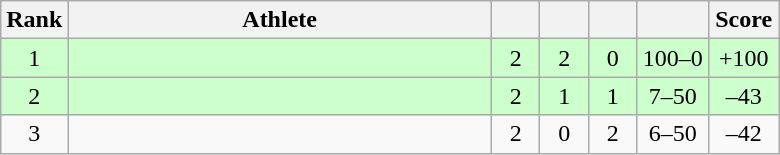<table class="wikitable" style="text-align: center;">
<tr>
<th width=25>Rank</th>
<th width=275>Athlete</th>
<th width=25></th>
<th width=25></th>
<th width=25></th>
<th width=40></th>
<th width=40>Score</th>
</tr>
<tr bgcolor=ccffcc>
<td>1</td>
<td align=left></td>
<td>2</td>
<td>2</td>
<td>0</td>
<td>100–0</td>
<td>+100</td>
</tr>
<tr bgcolor=ccffcc>
<td>2</td>
<td align=left></td>
<td>2</td>
<td>1</td>
<td>1</td>
<td>7–50</td>
<td>–43</td>
</tr>
<tr>
<td>3</td>
<td align=left></td>
<td>2</td>
<td>0</td>
<td>2</td>
<td>6–50</td>
<td>–42</td>
</tr>
</table>
